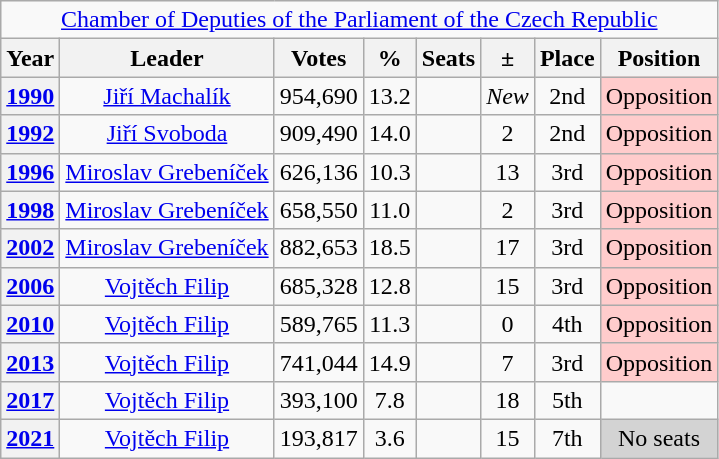<table class=wikitable style=text-align:center>
<tr>
<td colspan=8><a href='#'>Chamber of Deputies of the Parliament of the Czech Republic</a></td>
</tr>
<tr>
<th>Year</th>
<th>Leader</th>
<th>Votes</th>
<th>%</th>
<th>Seats</th>
<th>±</th>
<th>Place</th>
<th>Position</th>
</tr>
<tr>
<th><a href='#'>1990</a></th>
<td><a href='#'>Jiří Machalík</a></td>
<td>954,690</td>
<td>13.2</td>
<td></td>
<td><em>New</em></td>
<td>2nd</td>
<td style="background:#fcc;" align=center>Opposition</td>
</tr>
<tr>
<th><a href='#'>1992</a></th>
<td><a href='#'>Jiří Svoboda</a></td>
<td>909,490</td>
<td>14.0</td>
<td></td>
<td> 2</td>
<td>2nd</td>
<td style="background:#fcc;" align=center>Opposition</td>
</tr>
<tr>
<th><a href='#'>1996</a></th>
<td><a href='#'>Miroslav Grebeníček</a></td>
<td>626,136</td>
<td>10.3</td>
<td></td>
<td> 13</td>
<td>3rd</td>
<td style="background:#fcc;" align=center>Opposition</td>
</tr>
<tr>
<th><a href='#'>1998</a></th>
<td><a href='#'>Miroslav Grebeníček</a></td>
<td>658,550</td>
<td>11.0</td>
<td></td>
<td> 2</td>
<td>3rd</td>
<td style="background:#fcc;" align=center>Opposition</td>
</tr>
<tr>
<th><a href='#'>2002</a></th>
<td><a href='#'>Miroslav Grebeníček</a></td>
<td>882,653</td>
<td>18.5</td>
<td></td>
<td> 17</td>
<td>3rd</td>
<td style="background:#fcc;" align=center>Opposition</td>
</tr>
<tr>
<th><a href='#'>2006</a></th>
<td><a href='#'>Vojtěch Filip</a></td>
<td>685,328</td>
<td>12.8</td>
<td></td>
<td> 15</td>
<td>3rd</td>
<td style="background:#fcc;" align=center>Opposition</td>
</tr>
<tr>
<th><a href='#'>2010</a></th>
<td><a href='#'>Vojtěch Filip</a></td>
<td>589,765</td>
<td>11.3</td>
<td></td>
<td> 0</td>
<td>4th</td>
<td style="background:#fcc;" align=center>Opposition</td>
</tr>
<tr>
<th><a href='#'>2013</a></th>
<td><a href='#'>Vojtěch Filip</a></td>
<td>741,044</td>
<td>14.9</td>
<td></td>
<td> 7</td>
<td>3rd</td>
<td style="background:#fcc;" align=center>Opposition</td>
</tr>
<tr>
<th><a href='#'>2017</a></th>
<td><a href='#'>Vojtěch Filip</a></td>
<td>393,100</td>
<td>7.8</td>
<td></td>
<td> 18</td>
<td>5th</td>
<td></td>
</tr>
<tr>
<th><a href='#'>2021</a></th>
<td><a href='#'>Vojtěch Filip</a></td>
<td>193,817</td>
<td>3.6</td>
<td></td>
<td> 15</td>
<td>7th</td>
<td style="background:Lightgray;">No seats</td>
</tr>
</table>
